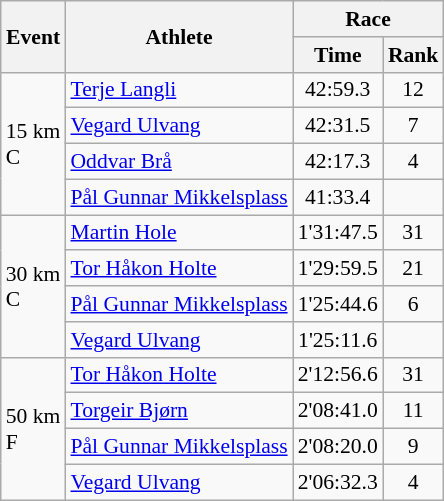<table class="wikitable" border="1" style="font-size:90%">
<tr>
<th rowspan=2>Event</th>
<th rowspan=2>Athlete</th>
<th colspan=2>Race</th>
</tr>
<tr>
<th>Time</th>
<th>Rank</th>
</tr>
<tr>
<td rowspan=4>15 km <br> C</td>
<td><a href='#'>Terje Langli</a></td>
<td align=center>42:59.3</td>
<td align=center>12</td>
</tr>
<tr>
<td><a href='#'>Vegard Ulvang</a></td>
<td align=center>42:31.5</td>
<td align=center>7</td>
</tr>
<tr>
<td><a href='#'>Oddvar Brå</a></td>
<td align=center>42:17.3</td>
<td align=center>4</td>
</tr>
<tr>
<td><a href='#'>Pål Gunnar Mikkelsplass</a></td>
<td align=center>41:33.4</td>
<td align=center></td>
</tr>
<tr>
<td rowspan=4>30 km <br> C</td>
<td><a href='#'>Martin Hole</a></td>
<td align=center>1'31:47.5</td>
<td align=center>31</td>
</tr>
<tr>
<td><a href='#'>Tor Håkon Holte</a></td>
<td align=center>1'29:59.5</td>
<td align=center>21</td>
</tr>
<tr>
<td><a href='#'>Pål Gunnar Mikkelsplass</a></td>
<td align=center>1'25:44.6</td>
<td align=center>6</td>
</tr>
<tr>
<td><a href='#'>Vegard Ulvang</a></td>
<td align=center>1'25:11.6</td>
<td align=center></td>
</tr>
<tr>
<td rowspan=4>50 km <br> F</td>
<td><a href='#'>Tor Håkon Holte</a></td>
<td align=center>2'12:56.6</td>
<td align=center>31</td>
</tr>
<tr>
<td><a href='#'>Torgeir Bjørn</a></td>
<td align=center>2'08:41.0</td>
<td align=center>11</td>
</tr>
<tr>
<td><a href='#'>Pål Gunnar Mikkelsplass</a></td>
<td align=center>2'08:20.0</td>
<td align=center>9</td>
</tr>
<tr>
<td><a href='#'>Vegard Ulvang</a></td>
<td align=center>2'06:32.3</td>
<td align=center>4</td>
</tr>
</table>
